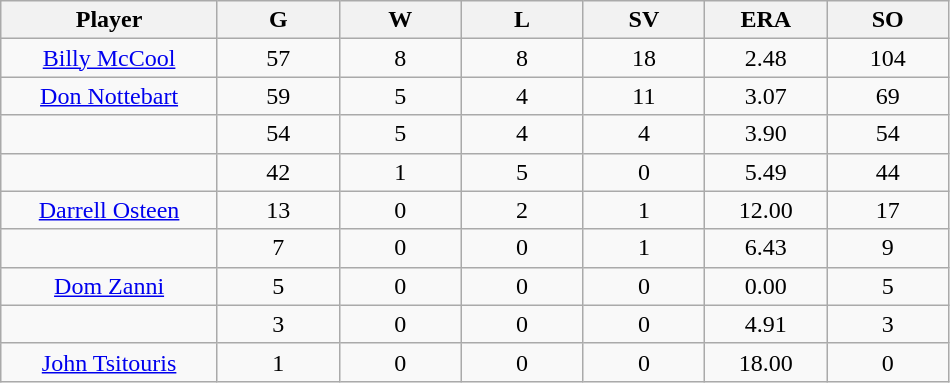<table class="wikitable sortable">
<tr>
<th bgcolor="#DDDDFF" width="16%">Player</th>
<th bgcolor="#DDDDFF" width="9%">G</th>
<th bgcolor="#DDDDFF" width="9%">W</th>
<th bgcolor="#DDDDFF" width="9%">L</th>
<th bgcolor="#DDDDFF" width="9%">SV</th>
<th bgcolor="#DDDDFF" width="9%">ERA</th>
<th bgcolor="#DDDDFF" width="9%">SO</th>
</tr>
<tr align="center">
<td><a href='#'>Billy McCool</a></td>
<td>57</td>
<td>8</td>
<td>8</td>
<td>18</td>
<td>2.48</td>
<td>104</td>
</tr>
<tr align=center>
<td><a href='#'>Don Nottebart</a></td>
<td>59</td>
<td>5</td>
<td>4</td>
<td>11</td>
<td>3.07</td>
<td>69</td>
</tr>
<tr align="center">
<td></td>
<td>54</td>
<td>5</td>
<td>4</td>
<td>4</td>
<td>3.90</td>
<td>54</td>
</tr>
<tr align="center">
<td></td>
<td>42</td>
<td>1</td>
<td>5</td>
<td>0</td>
<td>5.49</td>
<td>44</td>
</tr>
<tr align="center">
<td><a href='#'>Darrell Osteen</a></td>
<td>13</td>
<td>0</td>
<td>2</td>
<td>1</td>
<td>12.00</td>
<td>17</td>
</tr>
<tr align="center">
<td></td>
<td>7</td>
<td>0</td>
<td>0</td>
<td>1</td>
<td>6.43</td>
<td>9</td>
</tr>
<tr align="center">
<td><a href='#'>Dom Zanni</a></td>
<td>5</td>
<td>0</td>
<td>0</td>
<td>0</td>
<td>0.00</td>
<td>5</td>
</tr>
<tr align="center">
<td></td>
<td>3</td>
<td>0</td>
<td>0</td>
<td>0</td>
<td>4.91</td>
<td>3</td>
</tr>
<tr align="center">
<td><a href='#'>John Tsitouris</a></td>
<td>1</td>
<td>0</td>
<td>0</td>
<td>0</td>
<td>18.00</td>
<td>0</td>
</tr>
</table>
